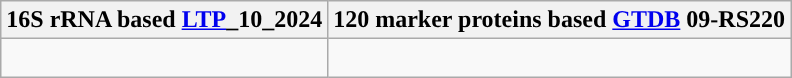<table class="wikitable">
<tr>
<th colspan=1>16S rRNA based <a href='#'>LTP</a>_10_2024</th>
<th colspan=1>120 marker proteins based <a href='#'>GTDB</a> 09-RS220</th>
</tr>
<tr>
<td style="vertical-align:top"><br></td>
<td><br></td>
</tr>
</table>
